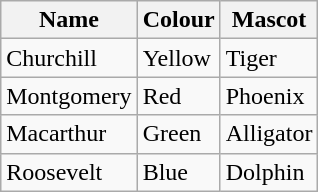<table class="wikitable">
<tr>
<th>Name</th>
<th>Colour</th>
<th>Mascot</th>
</tr>
<tr>
<td>Churchill</td>
<td>Yellow</td>
<td>Tiger</td>
</tr>
<tr>
<td>Montgomery</td>
<td>Red</td>
<td>Phoenix</td>
</tr>
<tr>
<td>Macarthur</td>
<td>Green</td>
<td>Alligator</td>
</tr>
<tr>
<td>Roosevelt</td>
<td>Blue</td>
<td>Dolphin</td>
</tr>
</table>
